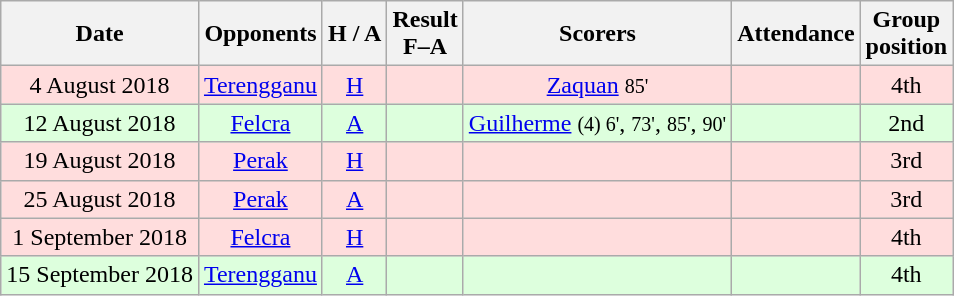<table class="wikitable" style="text-align:center">
<tr>
<th>Date</th>
<th>Opponents</th>
<th>H / A</th>
<th>Result<br>F–A</th>
<th>Scorers</th>
<th>Attendance</th>
<th>Group<br>position</th>
</tr>
<tr bgcolor=#ffdddd>
<td>4 August 2018</td>
<td><a href='#'>Terengganu</a></td>
<td><a href='#'>H</a></td>
<td></td>
<td><a href='#'>Zaquan</a> <small>85'</small></td>
<td></td>
<td>4th</td>
</tr>
<tr bgcolor=#ddffdd>
<td>12 August 2018</td>
<td><a href='#'>Felcra</a></td>
<td><a href='#'>A</a></td>
<td></td>
<td><a href='#'>Guilherme</a> <small>(4) 6'</small>, <small>73'</small>, <small>85'</small>, <small>90'</small></td>
<td></td>
<td>2nd</td>
</tr>
<tr bgcolor=#ffdddd>
<td>19 August 2018</td>
<td><a href='#'>Perak</a></td>
<td><a href='#'>H</a></td>
<td></td>
<td></td>
<td></td>
<td>3rd</td>
</tr>
<tr bgcolor=#ffdddd>
<td>25 August 2018</td>
<td><a href='#'>Perak</a></td>
<td><a href='#'>A</a></td>
<td></td>
<td></td>
<td></td>
<td>3rd</td>
</tr>
<tr bgcolor=#ffdddd>
<td>1 September 2018</td>
<td><a href='#'>Felcra</a></td>
<td><a href='#'>H</a></td>
<td></td>
<td></td>
<td></td>
<td>4th</td>
</tr>
<tr bgcolor=#ddffdd>
<td>15 September 2018</td>
<td><a href='#'>Terengganu</a></td>
<td><a href='#'>A</a></td>
<td></td>
<td></td>
<td></td>
<td>4th</td>
</tr>
</table>
